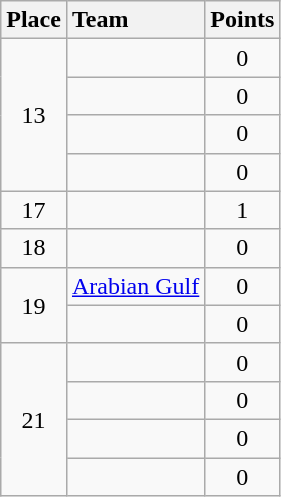<table class="wikitable" style="text-align:center; padding-bottom:0;">
<tr>
<th>Place</th>
<th style="text-align:left;">Team</th>
<th>Points</th>
</tr>
<tr>
<td rowspan=4>13</td>
<td align=left></td>
<td>0</td>
</tr>
<tr>
<td align=left></td>
<td>0</td>
</tr>
<tr>
<td align=left></td>
<td>0</td>
</tr>
<tr>
<td align=left></td>
<td>0</td>
</tr>
<tr>
<td>17</td>
<td align=left></td>
<td>1</td>
</tr>
<tr>
<td>18</td>
<td align=left></td>
<td>0</td>
</tr>
<tr>
<td rowspan=2>19</td>
<td align=left> <a href='#'>Arabian Gulf</a></td>
<td>0</td>
</tr>
<tr>
<td align=left></td>
<td>0</td>
</tr>
<tr>
<td rowspan=4>21</td>
<td align=left></td>
<td>0</td>
</tr>
<tr>
<td align=left></td>
<td>0</td>
</tr>
<tr>
<td align=left></td>
<td>0</td>
</tr>
<tr>
<td align=left></td>
<td>0</td>
</tr>
</table>
